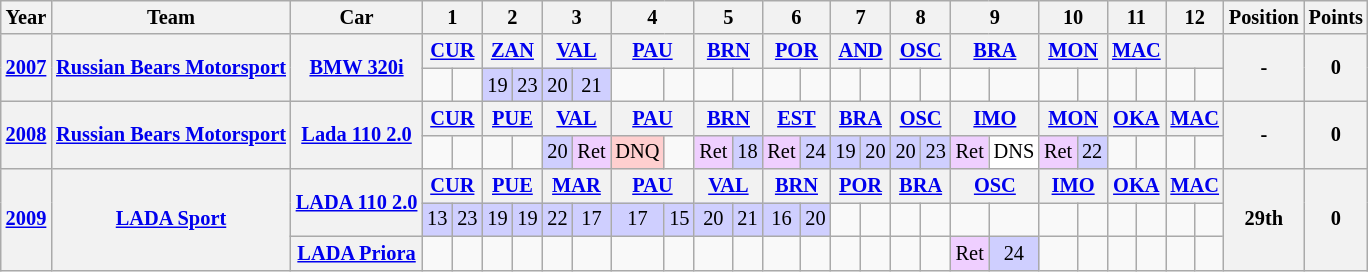<table class="wikitable" style="text-align:center; font-size:85%">
<tr>
<th>Year</th>
<th>Team</th>
<th>Car</th>
<th colspan=2>1</th>
<th colspan=2>2</th>
<th colspan=2>3</th>
<th colspan=2>4</th>
<th colspan=2>5</th>
<th colspan=2>6</th>
<th colspan=2>7</th>
<th colspan=2>8</th>
<th colspan=2>9</th>
<th colspan=2>10</th>
<th colspan=2>11</th>
<th colspan=2>12</th>
<th>Position</th>
<th>Points</th>
</tr>
<tr>
<th rowspan=2><a href='#'>2007</a></th>
<th rowspan=2><a href='#'>Russian Bears Motorsport</a></th>
<th rowspan=2><a href='#'>BMW 320i</a></th>
<th colspan=2><a href='#'>CUR</a> </th>
<th colspan=2><a href='#'>ZAN</a> </th>
<th colspan=2><a href='#'>VAL</a> </th>
<th colspan=2><a href='#'>PAU</a> </th>
<th colspan=2><a href='#'>BRN</a> </th>
<th colspan=2><a href='#'>POR</a> </th>
<th colspan=2><a href='#'>AND</a> </th>
<th colspan=2><a href='#'>OSC</a> </th>
<th colspan=2><a href='#'>BRA</a> </th>
<th colspan=2><a href='#'>MON</a> </th>
<th colspan=2><a href='#'>MAC</a> </th>
<th colspan=2></th>
<th rowspan=2>-</th>
<th rowspan=2>0</th>
</tr>
<tr>
<td></td>
<td></td>
<td style="background:#cfcfff;">19</td>
<td style="background:#cfcfff;">23</td>
<td style="background:#cfcfff;">20</td>
<td style="background:#cfcfff;">21</td>
<td></td>
<td></td>
<td></td>
<td></td>
<td></td>
<td></td>
<td></td>
<td></td>
<td></td>
<td></td>
<td></td>
<td></td>
<td></td>
<td></td>
<td></td>
<td></td>
<td></td>
<td></td>
</tr>
<tr>
<th rowspan=2><a href='#'>2008</a></th>
<th rowspan=2><a href='#'>Russian Bears Motorsport</a></th>
<th rowspan=2><a href='#'>Lada 110 2.0</a></th>
<th colspan=2><a href='#'>CUR</a> </th>
<th colspan=2><a href='#'>PUE</a> </th>
<th colspan=2><a href='#'>VAL</a> </th>
<th colspan=2><a href='#'>PAU</a> </th>
<th colspan=2><a href='#'>BRN</a> </th>
<th colspan=2><a href='#'>EST</a> </th>
<th colspan=2><a href='#'>BRA</a> </th>
<th colspan=2><a href='#'>OSC</a> </th>
<th colspan=2><a href='#'>IMO</a> </th>
<th colspan=2><a href='#'>MON</a> </th>
<th colspan=2><a href='#'>OKA</a> </th>
<th colspan=2><a href='#'>MAC</a> </th>
<th rowspan=2>-</th>
<th rowspan=2>0</th>
</tr>
<tr>
<td></td>
<td></td>
<td></td>
<td></td>
<td style="background:#cfcfff;">20</td>
<td style="background:#efcfff;">Ret</td>
<td style="background:#ffcfcf;">DNQ</td>
<td></td>
<td style="background:#efcfff;">Ret</td>
<td style="background:#cfcfff;">18</td>
<td style="background:#efcfff;">Ret</td>
<td style="background:#cfcfff;">24</td>
<td style="background:#cfcfff;">19</td>
<td style="background:#cfcfff;">20</td>
<td style="background:#cfcfff;">20</td>
<td style="background:#cfcfff;">23</td>
<td style="background:#efcfff;">Ret</td>
<td style="background:#ffffff;">DNS</td>
<td style="background:#efcfff;">Ret</td>
<td style="background:#cfcfff;">22</td>
<td></td>
<td></td>
<td></td>
<td></td>
</tr>
<tr>
<th rowspan=3><a href='#'>2009</a></th>
<th rowspan=3><a href='#'>LADA Sport</a></th>
<th rowspan=2><a href='#'>LADA 110 2.0</a></th>
<th colspan=2><a href='#'>CUR</a> </th>
<th colspan=2><a href='#'>PUE</a> </th>
<th colspan=2><a href='#'>MAR</a> </th>
<th colspan=2><a href='#'>PAU</a> </th>
<th colspan=2><a href='#'>VAL</a> </th>
<th colspan=2><a href='#'>BRN</a> </th>
<th colspan=2><a href='#'>POR</a> </th>
<th colspan=2><a href='#'>BRA</a> </th>
<th colspan=2><a href='#'>OSC</a> </th>
<th colspan=2><a href='#'>IMO</a> </th>
<th colspan=2><a href='#'>OKA</a> </th>
<th colspan=2><a href='#'>MAC</a> </th>
<th rowspan=3>29th</th>
<th rowspan=3>0</th>
</tr>
<tr>
<td style="background:#cfcfff;">13</td>
<td style="background:#cfcfff;">23</td>
<td style="background:#cfcfff;">19</td>
<td style="background:#cfcfff;">19</td>
<td style="background:#cfcfff;">22</td>
<td style="background:#cfcfff;">17</td>
<td style="background:#cfcfff;">17</td>
<td style="background:#cfcfff;">15</td>
<td style="background:#cfcfff;">20</td>
<td style="background:#cfcfff;">21</td>
<td style="background:#cfcfff;">16</td>
<td style="background:#cfcfff;">20</td>
<td></td>
<td></td>
<td></td>
<td></td>
<td></td>
<td></td>
<td></td>
<td></td>
<td></td>
<td></td>
<td></td>
<td></td>
</tr>
<tr>
<th><a href='#'>LADA Priora</a></th>
<td></td>
<td></td>
<td></td>
<td></td>
<td></td>
<td></td>
<td></td>
<td></td>
<td></td>
<td></td>
<td></td>
<td></td>
<td></td>
<td></td>
<td></td>
<td></td>
<td style="background:#efcfff;">Ret</td>
<td style="background:#cfcfff;">24</td>
<td></td>
<td></td>
<td></td>
<td></td>
<td></td>
<td></td>
</tr>
</table>
